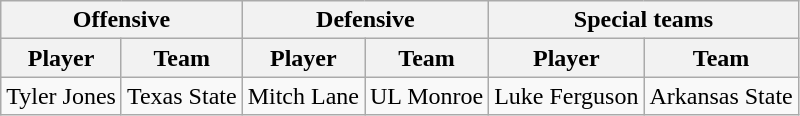<table class="wikitable">
<tr>
<th colspan="2">Offensive</th>
<th colspan="2">Defensive</th>
<th colspan="2">Special teams</th>
</tr>
<tr>
<th>Player</th>
<th>Team</th>
<th>Player</th>
<th>Team</th>
<th>Player</th>
<th>Team</th>
</tr>
<tr>
<td>Tyler Jones</td>
<td>Texas State</td>
<td>Mitch Lane</td>
<td>UL Monroe</td>
<td>Luke Ferguson</td>
<td>Arkansas State</td>
</tr>
</table>
